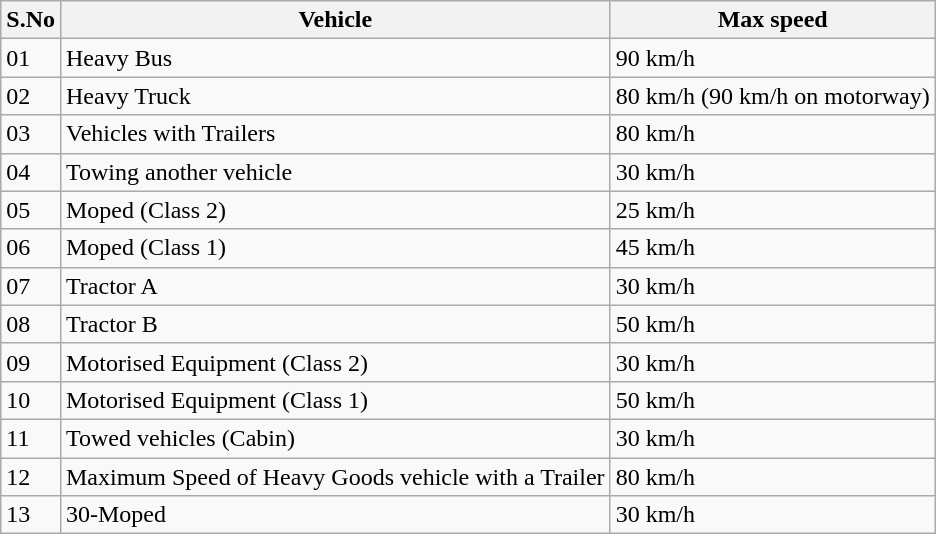<table class="wikitable">
<tr>
<th>S.No</th>
<th>Vehicle</th>
<th>Max speed</th>
</tr>
<tr>
<td>01</td>
<td>Heavy Bus</td>
<td>90 km/h </td>
</tr>
<tr>
<td>02</td>
<td>Heavy Truck</td>
<td>80 km/h (90 km/h on motorway)</td>
</tr>
<tr>
<td>03</td>
<td>Vehicles with Trailers</td>
<td>80 km/h</td>
</tr>
<tr>
<td>04</td>
<td>Towing another vehicle</td>
<td>30 km/h</td>
</tr>
<tr>
<td>05</td>
<td>Moped (Class 2)</td>
<td>25 km/h</td>
</tr>
<tr>
<td>06</td>
<td>Moped (Class 1)</td>
<td>45 km/h</td>
</tr>
<tr>
<td>07</td>
<td>Tractor A</td>
<td>30 km/h</td>
</tr>
<tr>
<td>08</td>
<td>Tractor B</td>
<td>50 km/h</td>
</tr>
<tr>
<td>09</td>
<td>Motorised Equipment (Class 2)</td>
<td>30 km/h</td>
</tr>
<tr>
<td>10</td>
<td>Motorised Equipment (Class 1)</td>
<td>50 km/h</td>
</tr>
<tr>
<td>11</td>
<td>Towed vehicles (Cabin)</td>
<td>30 km/h</td>
</tr>
<tr>
<td>12</td>
<td>Maximum Speed of Heavy Goods vehicle with a Trailer</td>
<td>80 km/h</td>
</tr>
<tr>
<td>13</td>
<td>30-Moped</td>
<td>30 km/h</td>
</tr>
</table>
